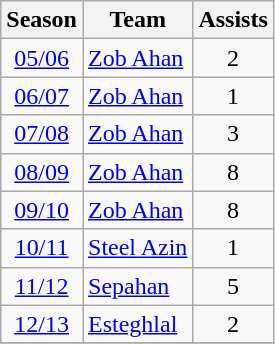<table class="wikitable" style="text-align: center;">
<tr>
<th>Season</th>
<th>Team</th>
<th>Assists</th>
</tr>
<tr>
<td><a href='#'>05/06</a></td>
<td align="left"><a href='#'>Zob Ahan</a></td>
<td>2</td>
</tr>
<tr>
<td><a href='#'>06/07</a></td>
<td align="left"><a href='#'>Zob Ahan</a></td>
<td>1</td>
</tr>
<tr>
<td><a href='#'>07/08</a></td>
<td align="left"><a href='#'>Zob Ahan</a></td>
<td>3</td>
</tr>
<tr>
<td><a href='#'>08/09</a></td>
<td align="left"><a href='#'>Zob Ahan</a></td>
<td>8</td>
</tr>
<tr>
<td><a href='#'>09/10</a></td>
<td align="left"><a href='#'>Zob Ahan</a></td>
<td>8</td>
</tr>
<tr>
<td><a href='#'>10/11</a></td>
<td align="left"><a href='#'>Steel Azin</a></td>
<td>1</td>
</tr>
<tr>
<td><a href='#'>11/12</a></td>
<td align="left"><a href='#'>Sepahan</a></td>
<td>5</td>
</tr>
<tr>
<td><a href='#'>12/13</a></td>
<td align="left"><a href='#'>Esteghlal</a></td>
<td>2</td>
</tr>
<tr>
</tr>
</table>
